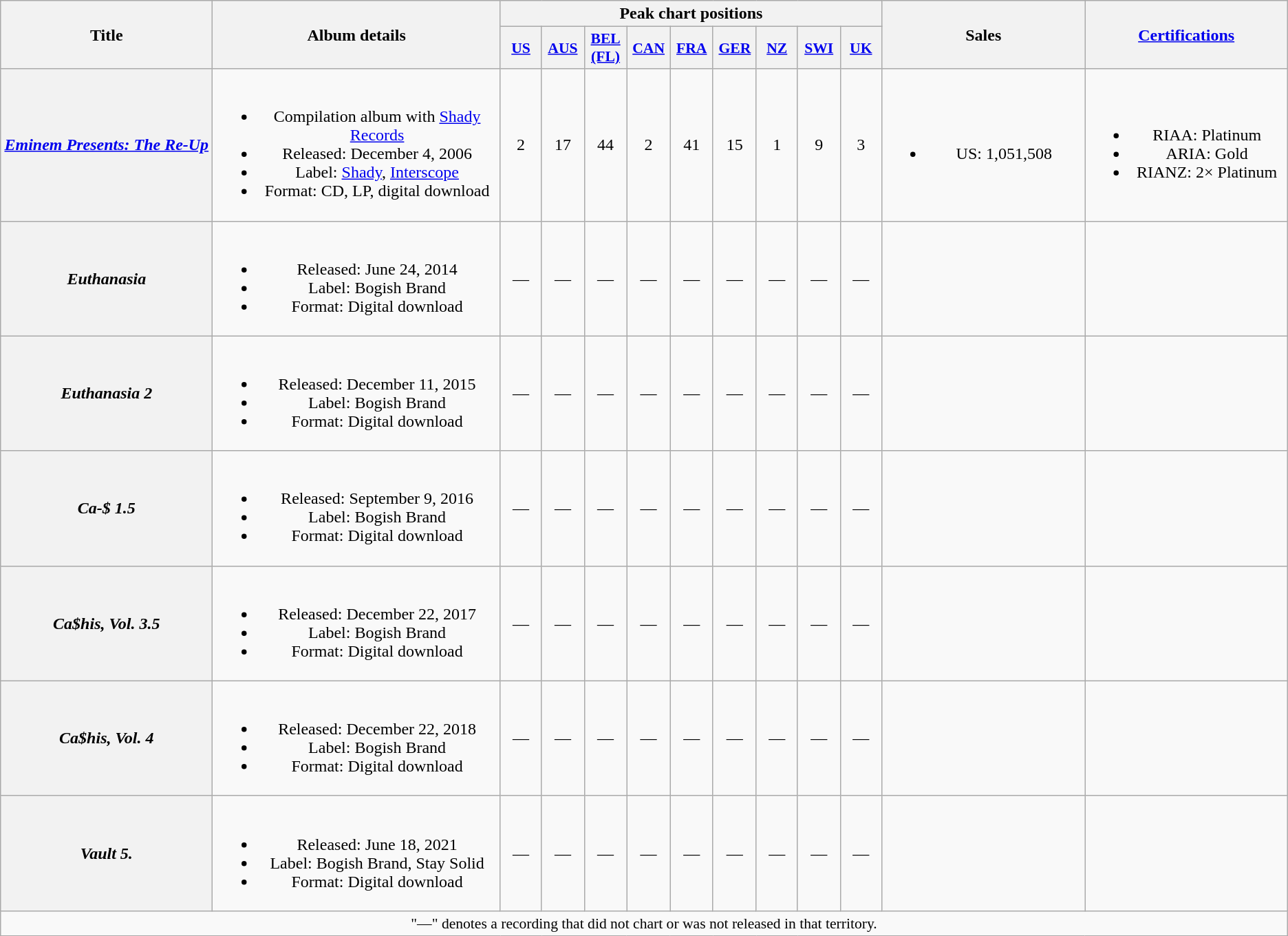<table class="wikitable plainrowheaders" style="text-align:center;">
<tr>
<th scope="col" rowspan="2" style="width:14em;">Title</th>
<th scope="col" rowspan="2" style="width:19em;">Album details</th>
<th scope="col" colspan="9">Peak chart positions</th>
<th scope="col" rowspan="2" style="width:13em;">Sales</th>
<th scope="col" rowspan="2" style="width:13em;"><a href='#'>Certifications</a></th>
</tr>
<tr>
<th style="width:2.5em; font-size:90%"><a href='#'>US</a><br></th>
<th style="width:2.5em; font-size:90%"><a href='#'>AUS</a><br></th>
<th style="width:2.5em; font-size:90%"><a href='#'>BEL<br>(FL)</a><br></th>
<th style="width:2.5em; font-size:90%"><a href='#'>CAN</a><br></th>
<th style="width:2.5em; font-size:90%"><a href='#'>FRA</a><br></th>
<th style="width:2.5em; font-size:90%"><a href='#'>GER</a><br></th>
<th style="width:2.5em; font-size:90%"><a href='#'>NZ</a><br></th>
<th style="width:2.5em; font-size:90%"><a href='#'>SWI</a><br></th>
<th style="width:2.5em; font-size:90%"><a href='#'>UK</a><br></th>
</tr>
<tr>
<th scope="row"><em><a href='#'>Eminem Presents: The Re-Up</a></em></th>
<td><br><ul><li>Compilation album with <a href='#'>Shady Records</a></li><li>Released: December 4, 2006</li><li>Label: <a href='#'>Shady</a>, <a href='#'>Interscope</a></li><li>Format: CD, LP, digital download</li></ul></td>
<td>2</td>
<td>17</td>
<td>44</td>
<td>2</td>
<td>41</td>
<td>15</td>
<td>1</td>
<td>9</td>
<td>3</td>
<td><br><ul><li>US: 1,051,508</li></ul></td>
<td><br><ul><li>RIAA: Platinum</li><li>ARIA: Gold</li><li>RIANZ: 2× Platinum</li></ul></td>
</tr>
<tr>
<th scope="row"><em>Euthanasia</em></th>
<td><br><ul><li>Released: June 24, 2014</li><li>Label: Bogish Brand</li><li>Format: Digital download</li></ul></td>
<td>—</td>
<td>—</td>
<td>—</td>
<td>—</td>
<td>—</td>
<td>—</td>
<td>—</td>
<td>—</td>
<td>—</td>
<td></td>
<td></td>
</tr>
<tr>
<th scope="row"><em>Euthanasia 2</em></th>
<td><br><ul><li>Released: December 11, 2015</li><li>Label: Bogish Brand</li><li>Format: Digital download</li></ul></td>
<td>—</td>
<td>—</td>
<td>—</td>
<td>—</td>
<td>—</td>
<td>—</td>
<td>—</td>
<td>—</td>
<td>—</td>
<td></td>
<td></td>
</tr>
<tr>
<th scope="row"><em>Ca-$ 1.5</em></th>
<td><br><ul><li>Released: September 9, 2016</li><li>Label: Bogish Brand</li><li>Format: Digital download</li></ul></td>
<td>—</td>
<td>—</td>
<td>—</td>
<td>—</td>
<td>—</td>
<td>—</td>
<td>—</td>
<td>—</td>
<td>—</td>
<td></td>
<td></td>
</tr>
<tr>
<th scope="row"><em>Ca$his, Vol. 3.5</em></th>
<td><br><ul><li>Released: December 22, 2017</li><li>Label: Bogish Brand</li><li>Format: Digital download</li></ul></td>
<td>—</td>
<td>—</td>
<td>—</td>
<td>—</td>
<td>—</td>
<td>—</td>
<td>—</td>
<td>—</td>
<td>—</td>
<td></td>
<td></td>
</tr>
<tr>
<th scope="row"><em>Ca$his, Vol. 4</em></th>
<td><br><ul><li>Released: December 22, 2018</li><li>Label: Bogish Brand</li><li>Format: Digital download</li></ul></td>
<td>—</td>
<td>—</td>
<td>—</td>
<td>—</td>
<td>—</td>
<td>—</td>
<td>—</td>
<td>—</td>
<td>—</td>
<td></td>
<td></td>
</tr>
<tr>
<th scope="row"><em>Vault 5.</em></th>
<td><br><ul><li>Released: June 18, 2021</li><li>Label: Bogish Brand, Stay Solid</li><li>Format: Digital download</li></ul></td>
<td>—</td>
<td>—</td>
<td>—</td>
<td>—</td>
<td>—</td>
<td>—</td>
<td>—</td>
<td>—</td>
<td>—</td>
<td></td>
<td></td>
</tr>
<tr>
<td colspan="14" style="font-size:90%">"—" denotes a recording that did not chart or was not released in that territory.</td>
</tr>
</table>
